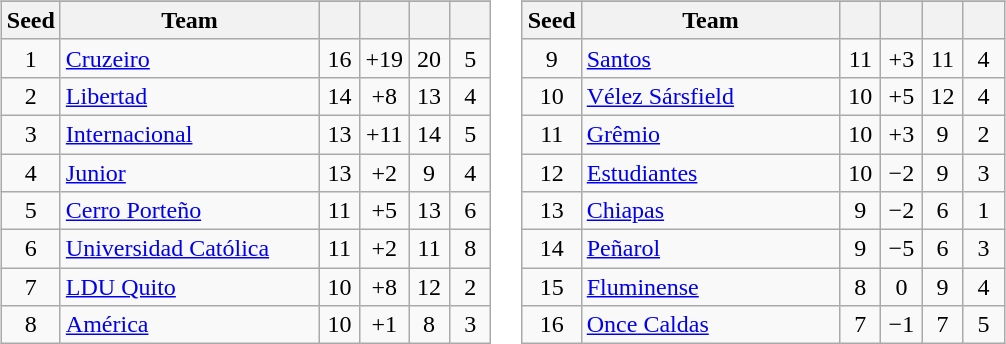<table>
<tr>
<td><br><table class="wikitable" style="text-align: center;">
<tr>
</tr>
<tr>
<th width=20>Seed</th>
<th width=165>Team</th>
<th width=20></th>
<th width=20></th>
<th width=20></th>
<th width=20></th>
</tr>
<tr>
<td>1</td>
<td align="left"> <a href='#'>Cruzeiro</a></td>
<td>16</td>
<td>+19</td>
<td>20</td>
<td>5</td>
</tr>
<tr>
<td>2</td>
<td align="left"> <a href='#'>Libertad</a></td>
<td>14</td>
<td>+8</td>
<td>13</td>
<td>4</td>
</tr>
<tr>
<td>3</td>
<td align="left"> <a href='#'>Internacional</a></td>
<td>13</td>
<td>+11</td>
<td>14</td>
<td>5</td>
</tr>
<tr>
<td>4</td>
<td align="left"> <a href='#'>Junior</a></td>
<td>13</td>
<td>+2</td>
<td>9</td>
<td>4</td>
</tr>
<tr>
<td>5</td>
<td align="left"> <a href='#'>Cerro Porteño</a></td>
<td>11</td>
<td>+5</td>
<td>13</td>
<td>6</td>
</tr>
<tr>
<td>6</td>
<td align="left"> <a href='#'>Universidad Católica</a></td>
<td>11</td>
<td>+2</td>
<td>11</td>
<td>8</td>
</tr>
<tr>
<td>7</td>
<td align="left"> <a href='#'>LDU Quito</a></td>
<td>10</td>
<td>+8</td>
<td>12</td>
<td>2</td>
</tr>
<tr>
<td>8</td>
<td align="left"> <a href='#'>América</a></td>
<td>10</td>
<td>+1</td>
<td>8</td>
<td>3</td>
</tr>
</table>
</td>
<td><br><table class="wikitable" style="text-align: center;">
<tr>
</tr>
<tr>
<th width=20>Seed</th>
<th width=165>Team</th>
<th width=20></th>
<th width=20></th>
<th width=20></th>
<th width=20></th>
</tr>
<tr>
<td>9</td>
<td align="left"> <a href='#'>Santos</a></td>
<td>11</td>
<td>+3</td>
<td>11</td>
<td>4</td>
</tr>
<tr>
<td>10</td>
<td align="left"> <a href='#'>Vélez Sársfield</a></td>
<td>10</td>
<td>+5</td>
<td>12</td>
<td>4</td>
</tr>
<tr>
<td>11</td>
<td align="left"> <a href='#'>Grêmio</a></td>
<td>10</td>
<td>+3</td>
<td>9</td>
<td>2</td>
</tr>
<tr>
<td>12</td>
<td align="left"> <a href='#'>Estudiantes</a></td>
<td>10</td>
<td>−2</td>
<td>9</td>
<td>3</td>
</tr>
<tr>
<td>13</td>
<td align="left"> <a href='#'>Chiapas</a></td>
<td>9</td>
<td>−2</td>
<td>6</td>
<td>1</td>
</tr>
<tr>
<td>14</td>
<td align="left"> <a href='#'>Peñarol</a></td>
<td>9</td>
<td>−5</td>
<td>6</td>
<td>3</td>
</tr>
<tr>
<td>15</td>
<td align="left"> <a href='#'>Fluminense</a></td>
<td>8</td>
<td>0</td>
<td>9</td>
<td>4</td>
</tr>
<tr>
<td>16</td>
<td align="left"> <a href='#'>Once Caldas</a></td>
<td>7</td>
<td>−1</td>
<td>7</td>
<td>5</td>
</tr>
</table>
</td>
</tr>
</table>
